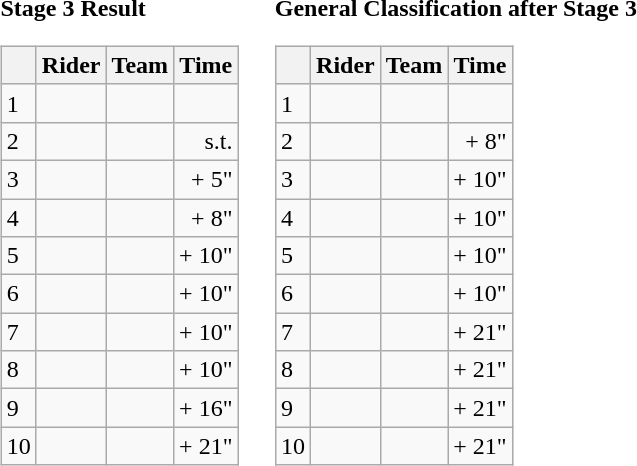<table>
<tr>
<td><strong>Stage 3 Result</strong><br><table class="wikitable">
<tr>
<th></th>
<th>Rider</th>
<th>Team</th>
<th>Time</th>
</tr>
<tr>
<td>1</td>
<td></td>
<td></td>
<td align="right"></td>
</tr>
<tr>
<td>2</td>
<td></td>
<td></td>
<td align="right">s.t.</td>
</tr>
<tr>
<td>3</td>
<td></td>
<td></td>
<td align="right">+ 5"</td>
</tr>
<tr>
<td>4</td>
<td></td>
<td></td>
<td align="right">+ 8"</td>
</tr>
<tr>
<td>5</td>
<td></td>
<td></td>
<td align="right">+ 10"</td>
</tr>
<tr>
<td>6</td>
<td></td>
<td></td>
<td align="right">+ 10"</td>
</tr>
<tr>
<td>7</td>
<td></td>
<td></td>
<td align="right">+ 10"</td>
</tr>
<tr>
<td>8</td>
<td></td>
<td></td>
<td align="right">+ 10"</td>
</tr>
<tr>
<td>9</td>
<td></td>
<td></td>
<td align="right">+ 16"</td>
</tr>
<tr>
<td>10</td>
<td></td>
<td></td>
<td align="right">+ 21"</td>
</tr>
</table>
</td>
<td></td>
<td><strong>General Classification after Stage 3</strong><br><table class="wikitable">
<tr>
<th></th>
<th>Rider</th>
<th>Team</th>
<th>Time</th>
</tr>
<tr>
<td>1</td>
<td> </td>
<td></td>
<td align="right"></td>
</tr>
<tr>
<td>2</td>
<td></td>
<td></td>
<td align="right">+ 8"</td>
</tr>
<tr>
<td>3</td>
<td></td>
<td></td>
<td align="right">+ 10"</td>
</tr>
<tr>
<td>4</td>
<td></td>
<td></td>
<td align="right">+ 10"</td>
</tr>
<tr>
<td>5</td>
<td></td>
<td></td>
<td align="right">+ 10"</td>
</tr>
<tr>
<td>6</td>
<td></td>
<td></td>
<td align="right">+ 10"</td>
</tr>
<tr>
<td>7</td>
<td></td>
<td></td>
<td align="right">+ 21"</td>
</tr>
<tr>
<td>8</td>
<td></td>
<td></td>
<td align="right">+ 21"</td>
</tr>
<tr>
<td>9</td>
<td></td>
<td></td>
<td align="right">+ 21"</td>
</tr>
<tr>
<td>10</td>
<td></td>
<td></td>
<td align="right">+ 21"</td>
</tr>
</table>
</td>
</tr>
</table>
